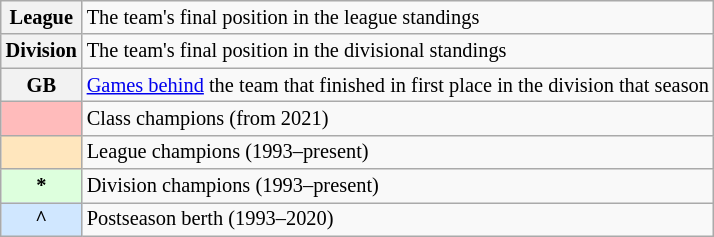<table class="wikitable plainrowheaders" style="font-size:85%">
<tr>
<th scope="row" style="text-align:center"><strong>League</strong></th>
<td>The team's final position in the league standings</td>
</tr>
<tr>
<th scope="row" style="text-align:center"><strong>Division</strong></th>
<td>The team's final position in the divisional standings</td>
</tr>
<tr>
<th scope="row" style="text-align:center"><strong>GB</strong></th>
<td><a href='#'>Games behind</a> the team that finished in first place in the division that season</td>
</tr>
<tr>
<th scope="row" style="text-align:center; background-color:#FFBBBB"></th>
<td>Class champions (from 2021)</td>
</tr>
<tr>
<th scope="row" style="text-align:center; background-color:#FFE6BD"></th>
<td>League champions (1993–present)</td>
</tr>
<tr>
<th scope="row" style="text-align:center; background-color:#DDFFDD">*</th>
<td>Division champions (1993–present)</td>
</tr>
<tr>
<th scope="row" style="text-align:center; background-color:#D0E7FF">^</th>
<td>Postseason berth (1993–2020)</td>
</tr>
</table>
